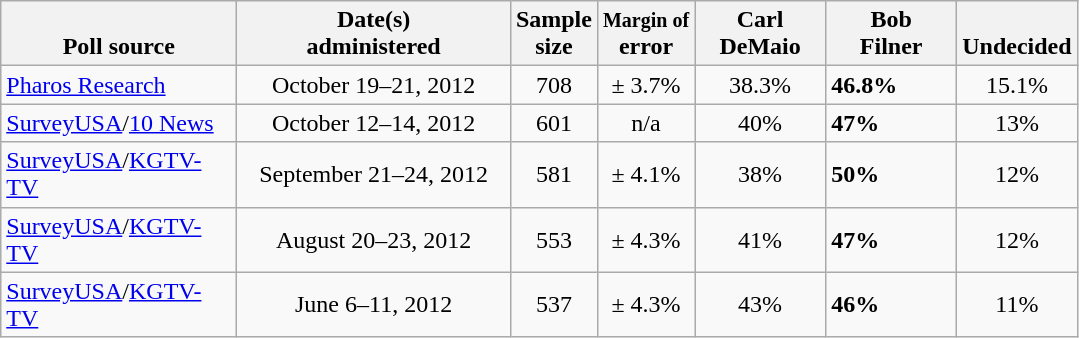<table class="wikitable">
<tr valign= bottom>
<th style="width:150px;">Poll source</th>
<th style="width:175px;">Date(s)<br>administered</th>
<th class=small>Sample<br>size</th>
<th><small>Margin of</small><br>error</th>
<th style="width:80px;">Carl<br>DeMaio</th>
<th style="width:80px;">Bob<br>Filner</th>
<th>Undecided</th>
</tr>
<tr>
<td><a href='#'>Pharos Research</a></td>
<td align=center>October 19–21, 2012</td>
<td align=center>708</td>
<td align=center>± 3.7%</td>
<td align=center>38.3%</td>
<td><strong>46.8%</strong></td>
<td align=center>15.1%</td>
</tr>
<tr>
<td><a href='#'>SurveyUSA</a>/<a href='#'>10 News</a></td>
<td align=center>October 12–14, 2012</td>
<td align=center>601</td>
<td align=center>n/a</td>
<td align=center>40%</td>
<td><strong>47%</strong></td>
<td align=center>13%</td>
</tr>
<tr>
<td><a href='#'>SurveyUSA</a>/<a href='#'>KGTV-TV</a></td>
<td align=center>September 21–24, 2012</td>
<td align=center>581</td>
<td align=center>± 4.1%</td>
<td align=center>38%</td>
<td><strong>50%</strong></td>
<td align=center>12%</td>
</tr>
<tr>
<td><a href='#'>SurveyUSA</a>/<a href='#'>KGTV-TV</a></td>
<td align=center>August 20–23, 2012</td>
<td align=center>553</td>
<td align=center>± 4.3%</td>
<td align=center>41%</td>
<td><strong>47%</strong></td>
<td align=center>12%</td>
</tr>
<tr>
<td><a href='#'>SurveyUSA</a>/<a href='#'>KGTV-TV</a></td>
<td align=center>June 6–11, 2012</td>
<td align=center>537</td>
<td align=center>± 4.3%</td>
<td align=center>43%</td>
<td><strong>46%</strong></td>
<td align=center>11%</td>
</tr>
</table>
